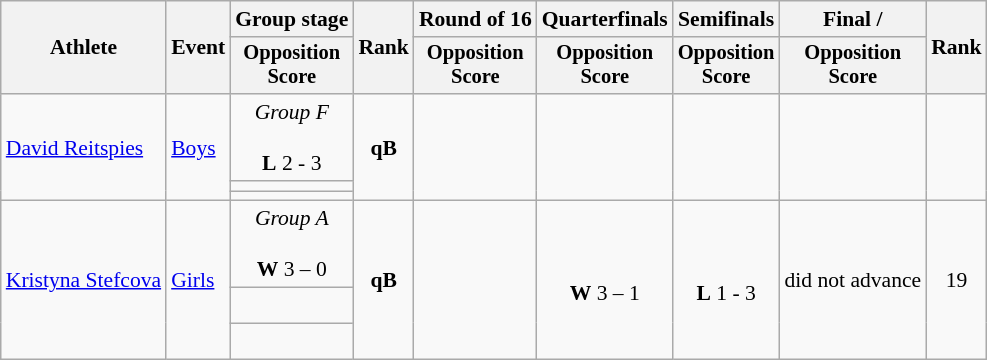<table class=wikitable style="font-size:90%">
<tr>
<th rowspan="2">Athlete</th>
<th rowspan="2">Event</th>
<th>Group stage</th>
<th rowspan="2">Rank</th>
<th>Round of 16</th>
<th>Quarterfinals</th>
<th>Semifinals</th>
<th>Final / </th>
<th rowspan=2>Rank</th>
</tr>
<tr style="font-size:95%">
<th>Opposition<br>Score</th>
<th>Opposition<br>Score</th>
<th>Opposition<br>Score</th>
<th>Opposition<br>Score</th>
<th>Opposition<br>Score</th>
</tr>
<tr align=center>
<td align=left rowspan=3><a href='#'>David Reitspies</a></td>
<td align=left rowspan=3><a href='#'>Boys</a></td>
<td><em>Group F</em><br><br><strong>L</strong> 2 - 3</td>
<td rowspan=3><strong>qB</strong></td>
<td rowspan=3></td>
<td rowspan=3></td>
<td rowspan=3></td>
<td rowspan=3></td>
<td rowspan=3></td>
</tr>
<tr align=center>
<td></td>
</tr>
<tr align=center>
<td></td>
</tr>
<tr align=center>
<td align=left rowspan=3><a href='#'>Kristyna Stefcova</a></td>
<td align=left rowspan=3><a href='#'>Girls</a></td>
<td><em>Group A</em><br><br><strong>W</strong> 3 – 0</td>
<td rowspan=3><strong>qB</strong></td>
<td rowspan=3></td>
<td rowspan=3><br><strong>W</strong> 3 – 1</td>
<td rowspan=3><br><strong>L</strong> 1 - 3</td>
<td rowspan=3>did not advance</td>
<td rowspan=3>19</td>
</tr>
<tr align=center>
<td><br></td>
</tr>
<tr align=center>
<td><br></td>
</tr>
</table>
